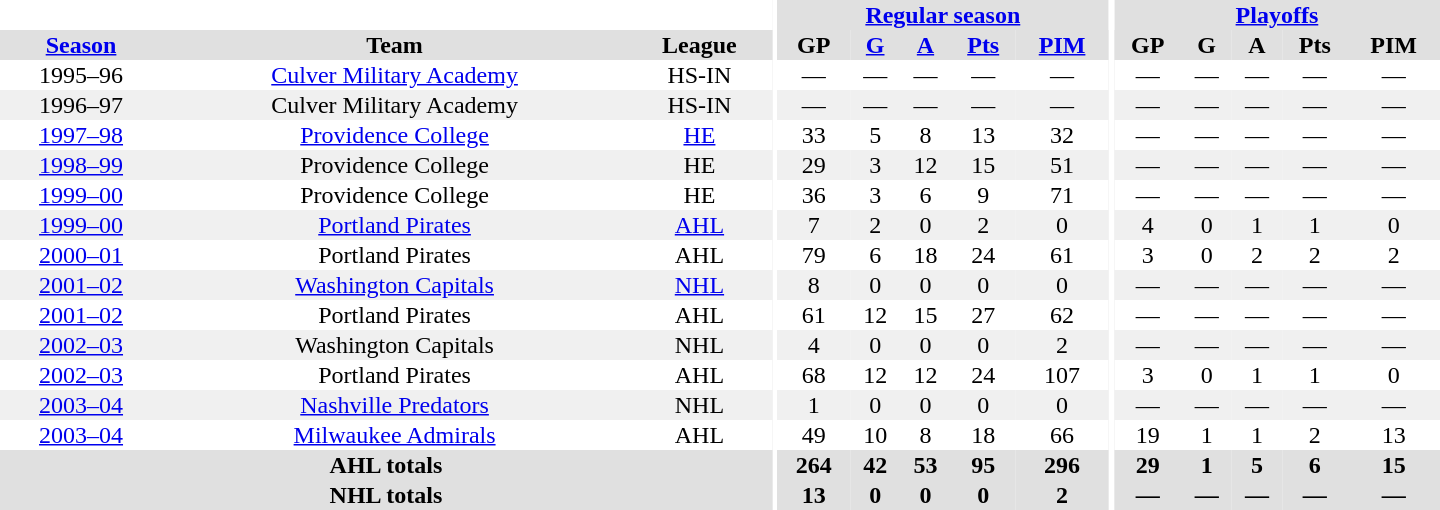<table border="0" cellpadding="1" cellspacing="0" style="text-align:center; width:60em">
<tr bgcolor="#e0e0e0">
<th colspan="3" bgcolor="#ffffff"></th>
<th rowspan="100" bgcolor="#ffffff"></th>
<th colspan="5"><a href='#'>Regular season</a></th>
<th rowspan="100" bgcolor="#ffffff"></th>
<th colspan="5"><a href='#'>Playoffs</a></th>
</tr>
<tr bgcolor="#e0e0e0">
<th><a href='#'>Season</a></th>
<th>Team</th>
<th>League</th>
<th>GP</th>
<th><a href='#'>G</a></th>
<th><a href='#'>A</a></th>
<th><a href='#'>Pts</a></th>
<th><a href='#'>PIM</a></th>
<th>GP</th>
<th>G</th>
<th>A</th>
<th>Pts</th>
<th>PIM</th>
</tr>
<tr>
<td>1995–96</td>
<td><a href='#'>Culver Military Academy</a></td>
<td>HS-IN</td>
<td>—</td>
<td>—</td>
<td>—</td>
<td>—</td>
<td>—</td>
<td>—</td>
<td>—</td>
<td>—</td>
<td>—</td>
<td>—</td>
</tr>
<tr bgcolor="#f0f0f0">
<td>1996–97</td>
<td>Culver Military Academy</td>
<td>HS-IN</td>
<td>—</td>
<td>—</td>
<td>—</td>
<td>—</td>
<td>—</td>
<td>—</td>
<td>—</td>
<td>—</td>
<td>—</td>
<td>—</td>
</tr>
<tr>
<td><a href='#'>1997–98</a></td>
<td><a href='#'>Providence College</a></td>
<td><a href='#'>HE</a></td>
<td>33</td>
<td>5</td>
<td>8</td>
<td>13</td>
<td>32</td>
<td>—</td>
<td>—</td>
<td>—</td>
<td>—</td>
<td>—</td>
</tr>
<tr bgcolor="#f0f0f0">
<td><a href='#'>1998–99</a></td>
<td>Providence College</td>
<td>HE</td>
<td>29</td>
<td>3</td>
<td>12</td>
<td>15</td>
<td>51</td>
<td>—</td>
<td>—</td>
<td>—</td>
<td>—</td>
<td>—</td>
</tr>
<tr>
<td><a href='#'>1999–00</a></td>
<td>Providence College</td>
<td>HE</td>
<td>36</td>
<td>3</td>
<td>6</td>
<td>9</td>
<td>71</td>
<td>—</td>
<td>—</td>
<td>—</td>
<td>—</td>
<td>—</td>
</tr>
<tr bgcolor="#f0f0f0">
<td><a href='#'>1999–00</a></td>
<td><a href='#'>Portland Pirates</a></td>
<td><a href='#'>AHL</a></td>
<td>7</td>
<td>2</td>
<td>0</td>
<td>2</td>
<td>0</td>
<td>4</td>
<td>0</td>
<td>1</td>
<td>1</td>
<td>0</td>
</tr>
<tr>
<td><a href='#'>2000–01</a></td>
<td>Portland Pirates</td>
<td>AHL</td>
<td>79</td>
<td>6</td>
<td>18</td>
<td>24</td>
<td>61</td>
<td>3</td>
<td>0</td>
<td>2</td>
<td>2</td>
<td>2</td>
</tr>
<tr bgcolor="#f0f0f0">
<td><a href='#'>2001–02</a></td>
<td><a href='#'>Washington Capitals</a></td>
<td><a href='#'>NHL</a></td>
<td>8</td>
<td>0</td>
<td>0</td>
<td>0</td>
<td>0</td>
<td>—</td>
<td>—</td>
<td>—</td>
<td>—</td>
<td>—</td>
</tr>
<tr>
<td><a href='#'>2001–02</a></td>
<td>Portland Pirates</td>
<td>AHL</td>
<td>61</td>
<td>12</td>
<td>15</td>
<td>27</td>
<td>62</td>
<td>—</td>
<td>—</td>
<td>—</td>
<td>—</td>
<td>—</td>
</tr>
<tr bgcolor="#f0f0f0">
<td><a href='#'>2002–03</a></td>
<td>Washington Capitals</td>
<td>NHL</td>
<td>4</td>
<td>0</td>
<td>0</td>
<td>0</td>
<td>2</td>
<td>—</td>
<td>—</td>
<td>—</td>
<td>—</td>
<td>—</td>
</tr>
<tr>
<td><a href='#'>2002–03</a></td>
<td>Portland Pirates</td>
<td>AHL</td>
<td>68</td>
<td>12</td>
<td>12</td>
<td>24</td>
<td>107</td>
<td>3</td>
<td>0</td>
<td>1</td>
<td>1</td>
<td>0</td>
</tr>
<tr bgcolor="#f0f0f0">
<td><a href='#'>2003–04</a></td>
<td><a href='#'>Nashville Predators</a></td>
<td>NHL</td>
<td>1</td>
<td>0</td>
<td>0</td>
<td>0</td>
<td>0</td>
<td>—</td>
<td>—</td>
<td>—</td>
<td>—</td>
<td>—</td>
</tr>
<tr>
<td><a href='#'>2003–04</a></td>
<td><a href='#'>Milwaukee Admirals</a></td>
<td>AHL</td>
<td>49</td>
<td>10</td>
<td>8</td>
<td>18</td>
<td>66</td>
<td>19</td>
<td>1</td>
<td>1</td>
<td>2</td>
<td>13</td>
</tr>
<tr bgcolor="#e0e0e0">
<th colspan="3">AHL totals</th>
<th>264</th>
<th>42</th>
<th>53</th>
<th>95</th>
<th>296</th>
<th>29</th>
<th>1</th>
<th>5</th>
<th>6</th>
<th>15</th>
</tr>
<tr bgcolor="#e0e0e0">
<th colspan="3">NHL totals</th>
<th>13</th>
<th>0</th>
<th>0</th>
<th>0</th>
<th>2</th>
<th>—</th>
<th>—</th>
<th>—</th>
<th>—</th>
<th>—</th>
</tr>
</table>
